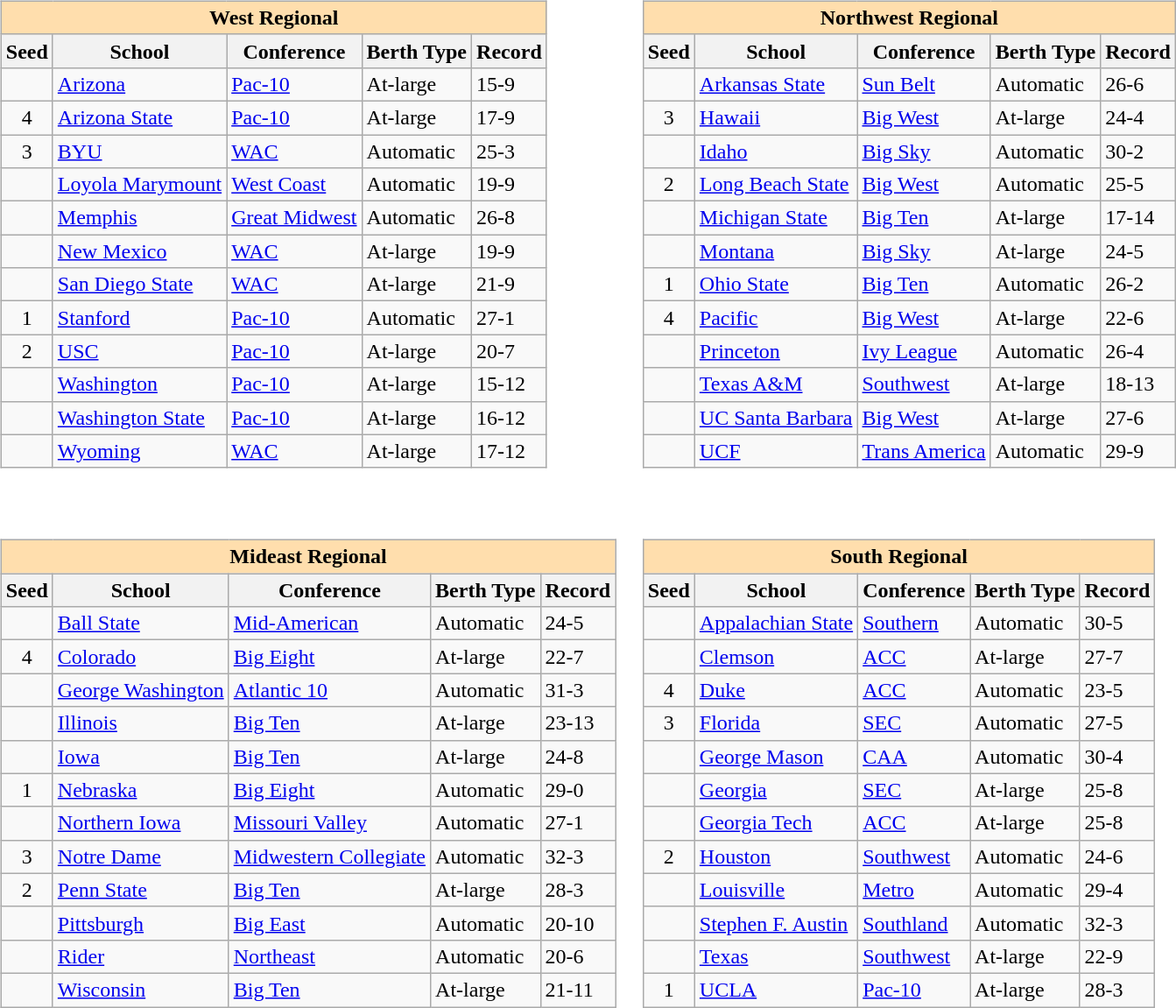<table>
<tr>
<td valign=top><br><table class="wikitable sortable">
<tr>
<th colspan="5" style="background:#ffdead;">West Regional</th>
</tr>
<tr>
<th>Seed</th>
<th>School</th>
<th>Conference</th>
<th>Berth Type</th>
<th>Record</th>
</tr>
<tr>
<td></td>
<td><a href='#'>Arizona</a></td>
<td><a href='#'>Pac-10</a></td>
<td>At-large</td>
<td>15-9</td>
</tr>
<tr>
<td align=center>4</td>
<td><a href='#'>Arizona State</a></td>
<td><a href='#'>Pac-10</a></td>
<td>At-large</td>
<td>17-9</td>
</tr>
<tr>
<td align=center>3</td>
<td><a href='#'>BYU</a></td>
<td><a href='#'>WAC</a></td>
<td>Automatic</td>
<td>25-3</td>
</tr>
<tr>
<td></td>
<td><a href='#'>Loyola Marymount</a></td>
<td><a href='#'>West Coast</a></td>
<td>Automatic</td>
<td>19-9</td>
</tr>
<tr>
<td></td>
<td><a href='#'>Memphis</a></td>
<td><a href='#'>Great Midwest</a></td>
<td>Automatic</td>
<td>26-8</td>
</tr>
<tr>
<td></td>
<td><a href='#'>New Mexico</a></td>
<td><a href='#'>WAC</a></td>
<td>At-large</td>
<td>19-9</td>
</tr>
<tr>
<td></td>
<td><a href='#'>San Diego State</a></td>
<td><a href='#'>WAC</a></td>
<td>At-large</td>
<td>21-9</td>
</tr>
<tr>
<td align=center>1</td>
<td><a href='#'>Stanford</a></td>
<td><a href='#'>Pac-10</a></td>
<td>Automatic</td>
<td>27-1</td>
</tr>
<tr>
<td align=center>2</td>
<td><a href='#'>USC</a></td>
<td><a href='#'>Pac-10</a></td>
<td>At-large</td>
<td>20-7</td>
</tr>
<tr>
<td></td>
<td><a href='#'>Washington</a></td>
<td><a href='#'>Pac-10</a></td>
<td>At-large</td>
<td>15-12</td>
</tr>
<tr>
<td></td>
<td><a href='#'>Washington State</a></td>
<td><a href='#'>Pac-10</a></td>
<td>At-large</td>
<td>16-12</td>
</tr>
<tr>
<td></td>
<td><a href='#'>Wyoming</a></td>
<td><a href='#'>WAC</a></td>
<td>At-large</td>
<td>17-12</td>
</tr>
</table>
</td>
<td valign=top><br><table class="wikitable sortable">
<tr>
<th colspan="5" style="background:#ffdead;">Northwest Regional</th>
</tr>
<tr>
<th>Seed</th>
<th>School</th>
<th>Conference</th>
<th>Berth Type</th>
<th>Record</th>
</tr>
<tr>
<td></td>
<td><a href='#'>Arkansas State</a></td>
<td><a href='#'>Sun Belt</a></td>
<td>Automatic</td>
<td>26-6</td>
</tr>
<tr>
<td align=center>3</td>
<td><a href='#'>Hawaii</a></td>
<td><a href='#'>Big West</a></td>
<td>At-large</td>
<td>24-4</td>
</tr>
<tr>
<td></td>
<td><a href='#'>Idaho</a></td>
<td><a href='#'>Big Sky</a></td>
<td>Automatic</td>
<td>30-2</td>
</tr>
<tr>
<td align=center>2</td>
<td><a href='#'>Long Beach State</a></td>
<td><a href='#'>Big West</a></td>
<td>Automatic</td>
<td>25-5</td>
</tr>
<tr>
<td></td>
<td><a href='#'>Michigan State</a></td>
<td><a href='#'>Big Ten</a></td>
<td>At-large</td>
<td>17-14</td>
</tr>
<tr>
<td></td>
<td><a href='#'>Montana</a></td>
<td><a href='#'>Big Sky</a></td>
<td>At-large</td>
<td>24-5</td>
</tr>
<tr>
<td align=center>1</td>
<td><a href='#'>Ohio State</a></td>
<td><a href='#'>Big Ten</a></td>
<td>Automatic</td>
<td>26-2</td>
</tr>
<tr>
<td align=center>4</td>
<td><a href='#'>Pacific</a></td>
<td><a href='#'>Big West</a></td>
<td>At-large</td>
<td>22-6</td>
</tr>
<tr>
<td></td>
<td><a href='#'>Princeton</a></td>
<td><a href='#'>Ivy League</a></td>
<td>Automatic</td>
<td>26-4</td>
</tr>
<tr>
<td></td>
<td><a href='#'>Texas A&M</a></td>
<td><a href='#'>Southwest</a></td>
<td>At-large</td>
<td>18-13</td>
</tr>
<tr>
<td></td>
<td><a href='#'>UC Santa Barbara</a></td>
<td><a href='#'>Big West</a></td>
<td>At-large</td>
<td>27-6</td>
</tr>
<tr>
<td></td>
<td><a href='#'>UCF</a></td>
<td><a href='#'>Trans America</a></td>
<td>Automatic</td>
<td>29-9</td>
</tr>
</table>
</td>
</tr>
<tr>
<td valign=top><br><table class="wikitable sortable">
<tr>
<th colspan="5" style="background:#ffdead;">Mideast Regional</th>
</tr>
<tr>
<th>Seed</th>
<th>School</th>
<th>Conference</th>
<th>Berth Type</th>
<th>Record</th>
</tr>
<tr>
<td></td>
<td><a href='#'>Ball State</a></td>
<td><a href='#'>Mid-American</a></td>
<td>Automatic</td>
<td>24-5</td>
</tr>
<tr>
<td align=center>4</td>
<td><a href='#'>Colorado</a></td>
<td><a href='#'>Big Eight</a></td>
<td>At-large</td>
<td>22-7</td>
</tr>
<tr>
<td></td>
<td><a href='#'>George Washington</a></td>
<td><a href='#'>Atlantic 10</a></td>
<td>Automatic</td>
<td>31-3</td>
</tr>
<tr>
<td></td>
<td><a href='#'>Illinois</a></td>
<td><a href='#'>Big Ten</a></td>
<td>At-large</td>
<td>23-13</td>
</tr>
<tr>
<td></td>
<td><a href='#'>Iowa</a></td>
<td><a href='#'>Big Ten</a></td>
<td>At-large</td>
<td>24-8</td>
</tr>
<tr>
<td align=center>1</td>
<td><a href='#'>Nebraska</a></td>
<td><a href='#'>Big Eight</a></td>
<td>Automatic</td>
<td>29-0</td>
</tr>
<tr>
<td></td>
<td><a href='#'>Northern Iowa</a></td>
<td><a href='#'>Missouri Valley</a></td>
<td>Automatic</td>
<td>27-1</td>
</tr>
<tr>
<td align=center>3</td>
<td><a href='#'>Notre Dame</a></td>
<td><a href='#'>Midwestern Collegiate</a></td>
<td>Automatic</td>
<td>32-3</td>
</tr>
<tr>
<td align=center>2</td>
<td><a href='#'>Penn State</a></td>
<td><a href='#'>Big Ten</a></td>
<td>At-large</td>
<td>28-3</td>
</tr>
<tr>
<td></td>
<td><a href='#'>Pittsburgh</a></td>
<td><a href='#'>Big East</a></td>
<td>Automatic</td>
<td>20-10</td>
</tr>
<tr>
<td></td>
<td><a href='#'>Rider</a></td>
<td><a href='#'>Northeast</a></td>
<td>Automatic</td>
<td>20-6</td>
</tr>
<tr>
<td></td>
<td><a href='#'>Wisconsin</a></td>
<td><a href='#'>Big Ten</a></td>
<td>At-large</td>
<td>21-11</td>
</tr>
</table>
</td>
<td valign=top><br><table class="wikitable sortable">
<tr>
<th colspan="5" style="background:#ffdead;">South Regional</th>
</tr>
<tr>
<th>Seed</th>
<th>School</th>
<th>Conference</th>
<th>Berth Type</th>
<th>Record</th>
</tr>
<tr>
<td></td>
<td><a href='#'>Appalachian State</a></td>
<td><a href='#'>Southern</a></td>
<td>Automatic</td>
<td>30-5</td>
</tr>
<tr>
<td></td>
<td><a href='#'>Clemson</a></td>
<td><a href='#'>ACC</a></td>
<td>At-large</td>
<td>27-7</td>
</tr>
<tr>
<td align=center>4</td>
<td><a href='#'>Duke</a></td>
<td><a href='#'>ACC</a></td>
<td>Automatic</td>
<td>23-5</td>
</tr>
<tr>
<td align=center>3</td>
<td><a href='#'>Florida</a></td>
<td><a href='#'>SEC</a></td>
<td>Automatic</td>
<td>27-5</td>
</tr>
<tr>
<td></td>
<td><a href='#'>George Mason</a></td>
<td><a href='#'>CAA</a></td>
<td>Automatic</td>
<td>30-4</td>
</tr>
<tr>
<td></td>
<td><a href='#'>Georgia</a></td>
<td><a href='#'>SEC</a></td>
<td>At-large</td>
<td>25-8</td>
</tr>
<tr>
<td></td>
<td><a href='#'>Georgia Tech</a></td>
<td><a href='#'>ACC</a></td>
<td>At-large</td>
<td>25-8</td>
</tr>
<tr>
<td align=center>2</td>
<td><a href='#'>Houston</a></td>
<td><a href='#'>Southwest</a></td>
<td>Automatic</td>
<td>24-6</td>
</tr>
<tr>
<td></td>
<td><a href='#'>Louisville</a></td>
<td><a href='#'>Metro</a></td>
<td>Automatic</td>
<td>29-4</td>
</tr>
<tr>
<td></td>
<td><a href='#'>Stephen F. Austin</a></td>
<td><a href='#'>Southland</a></td>
<td>Automatic</td>
<td>32-3</td>
</tr>
<tr>
<td></td>
<td><a href='#'>Texas</a></td>
<td><a href='#'>Southwest</a></td>
<td>At-large</td>
<td>22-9</td>
</tr>
<tr>
<td align=center>1</td>
<td><a href='#'>UCLA</a></td>
<td><a href='#'>Pac-10</a></td>
<td>At-large</td>
<td>28-3</td>
</tr>
</table>
</td>
</tr>
</table>
